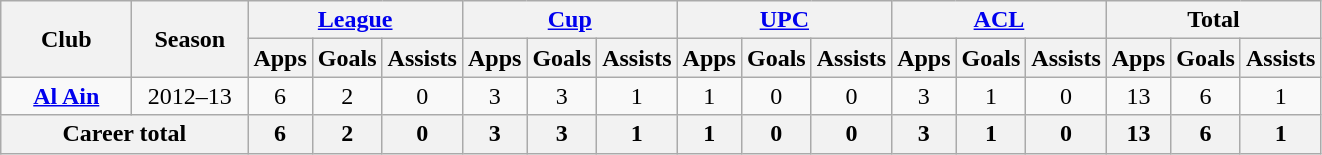<table class="wikitable" style="text-align:center;">
<tr>
<th rowspan="2" style="width:80px;">Club</th>
<th rowspan="2" style="width:70px;">Season</th>
<th colspan="3"><a href='#'>League</a></th>
<th colspan="3"><a href='#'>Cup</a></th>
<th colspan="3"><a href='#'>UPC</a></th>
<th colspan="3"><a href='#'>ACL</a></th>
<th colspan="3">Total</th>
</tr>
<tr>
<th>Apps</th>
<th>Goals</th>
<th>Assists</th>
<th>Apps</th>
<th>Goals</th>
<th>Assists</th>
<th>Apps</th>
<th>Goals</th>
<th>Assists</th>
<th>Apps</th>
<th>Goals</th>
<th>Assists</th>
<th>Apps</th>
<th>Goals</th>
<th>Assists</th>
</tr>
<tr align=center>
<td rowspan="1" style="text-align:center;"><strong><a href='#'>Al Ain</a></strong></td>
<td>2012–13</td>
<td>6</td>
<td>2</td>
<td>0</td>
<td>3</td>
<td>3</td>
<td>1</td>
<td>1</td>
<td>0</td>
<td>0</td>
<td>3</td>
<td>1</td>
<td>0</td>
<td>13</td>
<td>6</td>
<td>1</td>
</tr>
<tr>
<th colspan="2">Career total</th>
<th>6</th>
<th>2</th>
<th>0</th>
<th>3</th>
<th>3</th>
<th>1</th>
<th>1</th>
<th>0</th>
<th>0</th>
<th>3</th>
<th>1</th>
<th>0</th>
<th>13</th>
<th>6</th>
<th>1</th>
</tr>
</table>
